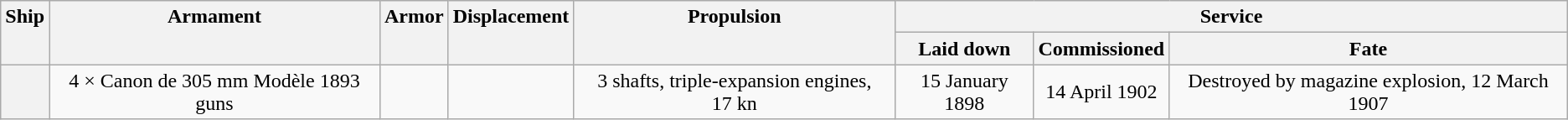<table class="wikitable plainrowheaders" style="text-align: center;">
<tr valign="top">
<th scope="col" rowspan="2">Ship</th>
<th scope="col" rowspan="2">Armament</th>
<th scope="col" rowspan="2">Armor</th>
<th scope="col" rowspan="2">Displacement</th>
<th scope="col" rowspan="2">Propulsion</th>
<th scope="col" colspan="3">Service</th>
</tr>
<tr valign="top">
<th scope="col">Laid down</th>
<th scope="col">Commissioned</th>
<th scope="col">Fate</th>
</tr>
<tr valign="center">
<th scope="row"></th>
<td>4 × Canon de 305 mm Modèle 1893 guns</td>
<td></td>
<td></td>
<td>3 shafts, triple-expansion engines, 17 kn</td>
<td>15 January 1898</td>
<td>14 April 1902</td>
<td>Destroyed by magazine explosion, 12 March 1907</td>
</tr>
</table>
